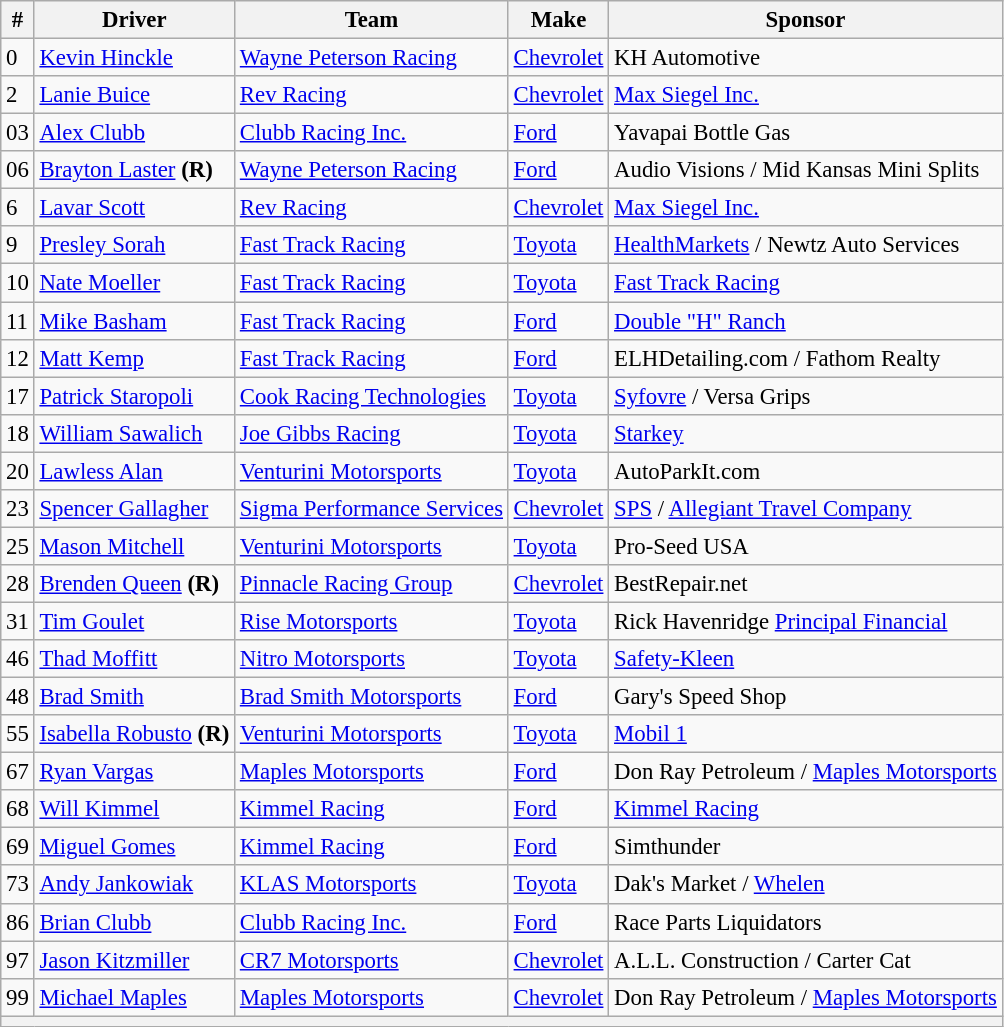<table class="wikitable" style="font-size: 95%;">
<tr>
<th>#</th>
<th>Driver</th>
<th>Team</th>
<th>Make</th>
<th>Sponsor</th>
</tr>
<tr>
<td>0</td>
<td><a href='#'>Kevin Hinckle</a></td>
<td><a href='#'>Wayne Peterson Racing</a></td>
<td><a href='#'>Chevrolet</a></td>
<td>KH Automotive</td>
</tr>
<tr>
<td>2</td>
<td><a href='#'>Lanie Buice</a></td>
<td><a href='#'>Rev Racing</a></td>
<td><a href='#'>Chevrolet</a></td>
<td><a href='#'>Max Siegel Inc.</a></td>
</tr>
<tr>
<td>03</td>
<td nowrap=""><a href='#'>Alex Clubb</a></td>
<td><a href='#'>Clubb Racing Inc.</a></td>
<td><a href='#'>Ford</a></td>
<td>Yavapai Bottle Gas</td>
</tr>
<tr>
<td>06</td>
<td><a href='#'>Brayton Laster</a> <strong>(R)</strong></td>
<td><a href='#'>Wayne Peterson Racing</a></td>
<td><a href='#'>Ford</a></td>
<td>Audio Visions / Mid Kansas Mini Splits</td>
</tr>
<tr>
<td>6</td>
<td><a href='#'>Lavar Scott</a></td>
<td><a href='#'>Rev Racing</a></td>
<td><a href='#'>Chevrolet</a></td>
<td><a href='#'>Max Siegel Inc.</a></td>
</tr>
<tr>
<td>9</td>
<td><a href='#'>Presley Sorah</a></td>
<td><a href='#'>Fast Track Racing</a></td>
<td><a href='#'>Toyota</a></td>
<td nowrap=""><a href='#'>HealthMarkets</a> / Newtz Auto Services</td>
</tr>
<tr>
<td>10</td>
<td><a href='#'>Nate Moeller</a></td>
<td><a href='#'>Fast Track Racing</a></td>
<td><a href='#'>Toyota</a></td>
<td><a href='#'>Fast Track Racing</a></td>
</tr>
<tr>
<td>11</td>
<td><a href='#'>Mike Basham</a></td>
<td><a href='#'>Fast Track Racing</a></td>
<td><a href='#'>Ford</a></td>
<td><a href='#'>Double "H" Ranch</a></td>
</tr>
<tr>
<td>12</td>
<td><a href='#'>Matt Kemp</a></td>
<td><a href='#'>Fast Track Racing</a></td>
<td><a href='#'>Ford</a></td>
<td>ELHDetailing.com / Fathom Realty</td>
</tr>
<tr>
<td>17</td>
<td><a href='#'>Patrick Staropoli</a></td>
<td><a href='#'>Cook Racing Technologies</a></td>
<td><a href='#'>Toyota</a></td>
<td><a href='#'>Syfovre</a> / Versa Grips</td>
</tr>
<tr>
<td>18</td>
<td><a href='#'>William Sawalich</a></td>
<td><a href='#'>Joe Gibbs Racing</a></td>
<td><a href='#'>Toyota</a></td>
<td><a href='#'>Starkey</a></td>
</tr>
<tr>
<td>20</td>
<td><a href='#'>Lawless Alan</a></td>
<td><a href='#'>Venturini Motorsports</a></td>
<td><a href='#'>Toyota</a></td>
<td>AutoParkIt.com</td>
</tr>
<tr>
<td>23</td>
<td><a href='#'>Spencer Gallagher</a></td>
<td><a href='#'>Sigma Performance Services</a></td>
<td><a href='#'>Chevrolet</a></td>
<td><a href='#'>SPS</a> / <a href='#'>Allegiant Travel Company</a></td>
</tr>
<tr>
<td>25</td>
<td><a href='#'>Mason Mitchell</a></td>
<td><a href='#'>Venturini Motorsports</a></td>
<td><a href='#'>Toyota</a></td>
<td>Pro-Seed USA</td>
</tr>
<tr>
<td>28</td>
<td><a href='#'>Brenden Queen</a> <strong>(R)</strong></td>
<td><a href='#'>Pinnacle Racing Group</a></td>
<td><a href='#'>Chevrolet</a></td>
<td>BestRepair.net</td>
</tr>
<tr>
<td>31</td>
<td><a href='#'>Tim Goulet</a></td>
<td><a href='#'>Rise Motorsports</a></td>
<td><a href='#'>Toyota</a></td>
<td>Rick Havenridge <a href='#'>Principal Financial</a></td>
</tr>
<tr>
<td>46</td>
<td><a href='#'>Thad Moffitt</a></td>
<td><a href='#'>Nitro Motorsports</a></td>
<td><a href='#'>Toyota</a></td>
<td><a href='#'>Safety-Kleen</a></td>
</tr>
<tr>
<td>48</td>
<td><a href='#'>Brad Smith</a></td>
<td><a href='#'>Brad Smith Motorsports</a></td>
<td><a href='#'>Ford</a></td>
<td>Gary's Speed Shop</td>
</tr>
<tr>
<td>55</td>
<td><a href='#'>Isabella Robusto</a> <strong>(R)</strong></td>
<td><a href='#'>Venturini Motorsports</a></td>
<td><a href='#'>Toyota</a></td>
<td><a href='#'>Mobil 1</a></td>
</tr>
<tr>
<td>67</td>
<td><a href='#'>Ryan Vargas</a></td>
<td><a href='#'>Maples Motorsports</a></td>
<td><a href='#'>Ford</a></td>
<td>Don Ray Petroleum / <a href='#'>Maples Motorsports</a></td>
</tr>
<tr>
<td>68</td>
<td><a href='#'>Will Kimmel</a></td>
<td><a href='#'>Kimmel Racing</a></td>
<td><a href='#'>Ford</a></td>
<td><a href='#'>Kimmel Racing</a></td>
</tr>
<tr>
<td>69</td>
<td><a href='#'>Miguel Gomes</a></td>
<td><a href='#'>Kimmel Racing</a></td>
<td><a href='#'>Ford</a></td>
<td>Simthunder</td>
</tr>
<tr>
<td>73</td>
<td><a href='#'>Andy Jankowiak</a></td>
<td><a href='#'>KLAS Motorsports</a></td>
<td><a href='#'>Toyota</a></td>
<td>Dak's Market / <a href='#'>Whelen</a></td>
</tr>
<tr>
<td>86</td>
<td><a href='#'>Brian Clubb</a></td>
<td><a href='#'>Clubb Racing Inc.</a></td>
<td><a href='#'>Ford</a></td>
<td>Race Parts Liquidators</td>
</tr>
<tr>
<td>97</td>
<td><a href='#'>Jason Kitzmiller</a></td>
<td><a href='#'>CR7 Motorsports</a></td>
<td><a href='#'>Chevrolet</a></td>
<td>A.L.L. Construction / Carter Cat</td>
</tr>
<tr>
<td>99</td>
<td><a href='#'>Michael Maples</a></td>
<td><a href='#'>Maples Motorsports</a></td>
<td><a href='#'>Chevrolet</a></td>
<td>Don Ray Petroleum / <a href='#'>Maples Motorsports</a></td>
</tr>
<tr>
<th colspan="5"></th>
</tr>
</table>
